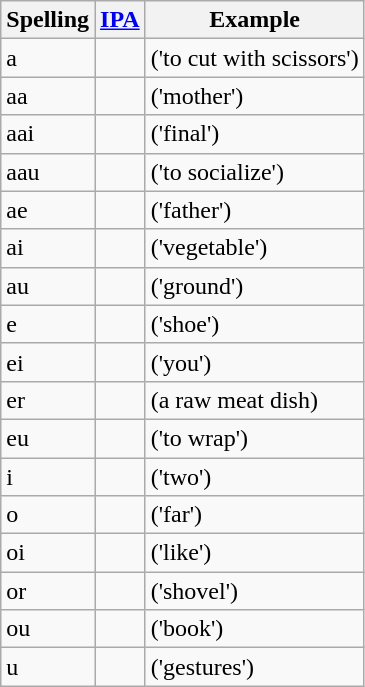<table class="wikitable sortable">
<tr>
<th>Spelling</th>
<th><a href='#'>IPA</a></th>
<th>Example</th>
</tr>
<tr>
<td>a</td>
<td></td>
<td> ('to cut with scissors')</td>
</tr>
<tr>
<td>aa</td>
<td></td>
<td> ('mother')</td>
</tr>
<tr>
<td>aai</td>
<td></td>
<td> ('final')</td>
</tr>
<tr>
<td>aau</td>
<td></td>
<td> ('to socialize')</td>
</tr>
<tr>
<td>ae</td>
<td></td>
<td> ('father')</td>
</tr>
<tr>
<td>ai</td>
<td></td>
<td> ('vegetable')</td>
</tr>
<tr>
<td>au</td>
<td></td>
<td> ('ground')</td>
</tr>
<tr>
<td>e</td>
<td></td>
<td> ('shoe')</td>
</tr>
<tr>
<td>ei</td>
<td></td>
<td> ('you')</td>
</tr>
<tr>
<td>er</td>
<td></td>
<td> (a raw meat dish)</td>
</tr>
<tr>
<td>eu</td>
<td></td>
<td> ('to wrap')</td>
</tr>
<tr>
<td>i</td>
<td></td>
<td> ('two')</td>
</tr>
<tr>
<td>o</td>
<td></td>
<td> ('far')</td>
</tr>
<tr>
<td>oi</td>
<td></td>
<td> ('like')</td>
</tr>
<tr>
<td>or</td>
<td></td>
<td> ('shovel')</td>
</tr>
<tr>
<td>ou</td>
<td></td>
<td> ('book')</td>
</tr>
<tr>
<td>u</td>
<td></td>
<td> ('gestures')</td>
</tr>
</table>
